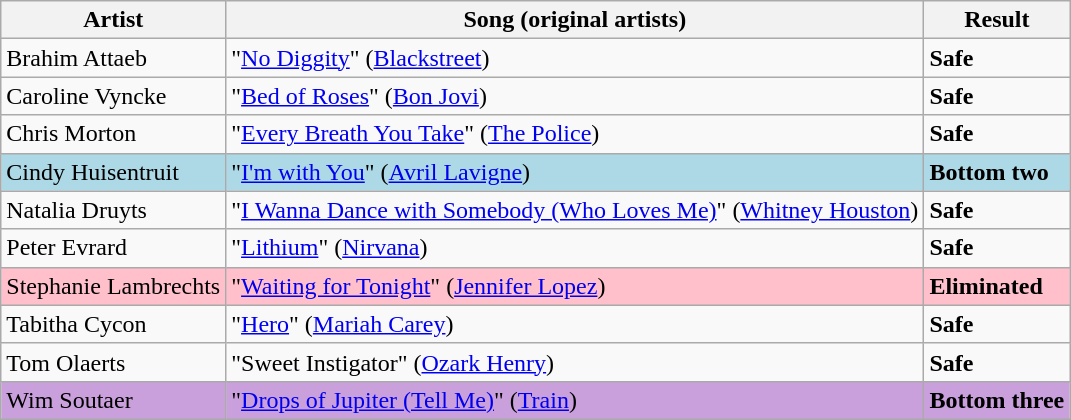<table class=wikitable>
<tr>
<th>Artist</th>
<th>Song (original artists)</th>
<th>Result</th>
</tr>
<tr>
<td>Brahim Attaeb</td>
<td>"<a href='#'>No Diggity</a>" (<a href='#'>Blackstreet</a>)</td>
<td><strong>Safe</strong></td>
</tr>
<tr>
<td>Caroline Vyncke</td>
<td>"<a href='#'>Bed of Roses</a>" (<a href='#'>Bon Jovi</a>)</td>
<td><strong>Safe</strong></td>
</tr>
<tr>
<td>Chris Morton</td>
<td>"<a href='#'>Every Breath You Take</a>" (<a href='#'>The Police</a>)</td>
<td><strong>Safe</strong></td>
</tr>
<tr style="background:lightblue;">
<td>Cindy Huisentruit</td>
<td>"<a href='#'>I'm with You</a>" (<a href='#'>Avril Lavigne</a>)</td>
<td><strong>Bottom two</strong></td>
</tr>
<tr>
<td>Natalia Druyts</td>
<td>"<a href='#'>I Wanna Dance with Somebody (Who Loves Me)</a>" (<a href='#'>Whitney Houston</a>)</td>
<td><strong>Safe</strong></td>
</tr>
<tr>
<td>Peter Evrard</td>
<td>"<a href='#'>Lithium</a>" (<a href='#'>Nirvana</a>)</td>
<td><strong>Safe</strong></td>
</tr>
<tr style="background:pink;">
<td>Stephanie Lambrechts</td>
<td>"<a href='#'>Waiting for Tonight</a>" (<a href='#'>Jennifer Lopez</a>)</td>
<td><strong>Eliminated</strong></td>
</tr>
<tr>
<td>Tabitha Cycon</td>
<td>"<a href='#'>Hero</a>" (<a href='#'>Mariah Carey</a>)</td>
<td><strong>Safe</strong></td>
</tr>
<tr>
<td>Tom Olaerts</td>
<td>"Sweet Instigator" (<a href='#'>Ozark Henry</a>)</td>
<td><strong>Safe</strong></td>
</tr>
<tr style="background:#C9A0DC">
<td>Wim Soutaer</td>
<td>"<a href='#'>Drops of Jupiter (Tell Me)</a>" (<a href='#'>Train</a>)</td>
<td><strong>Bottom three</strong></td>
</tr>
</table>
